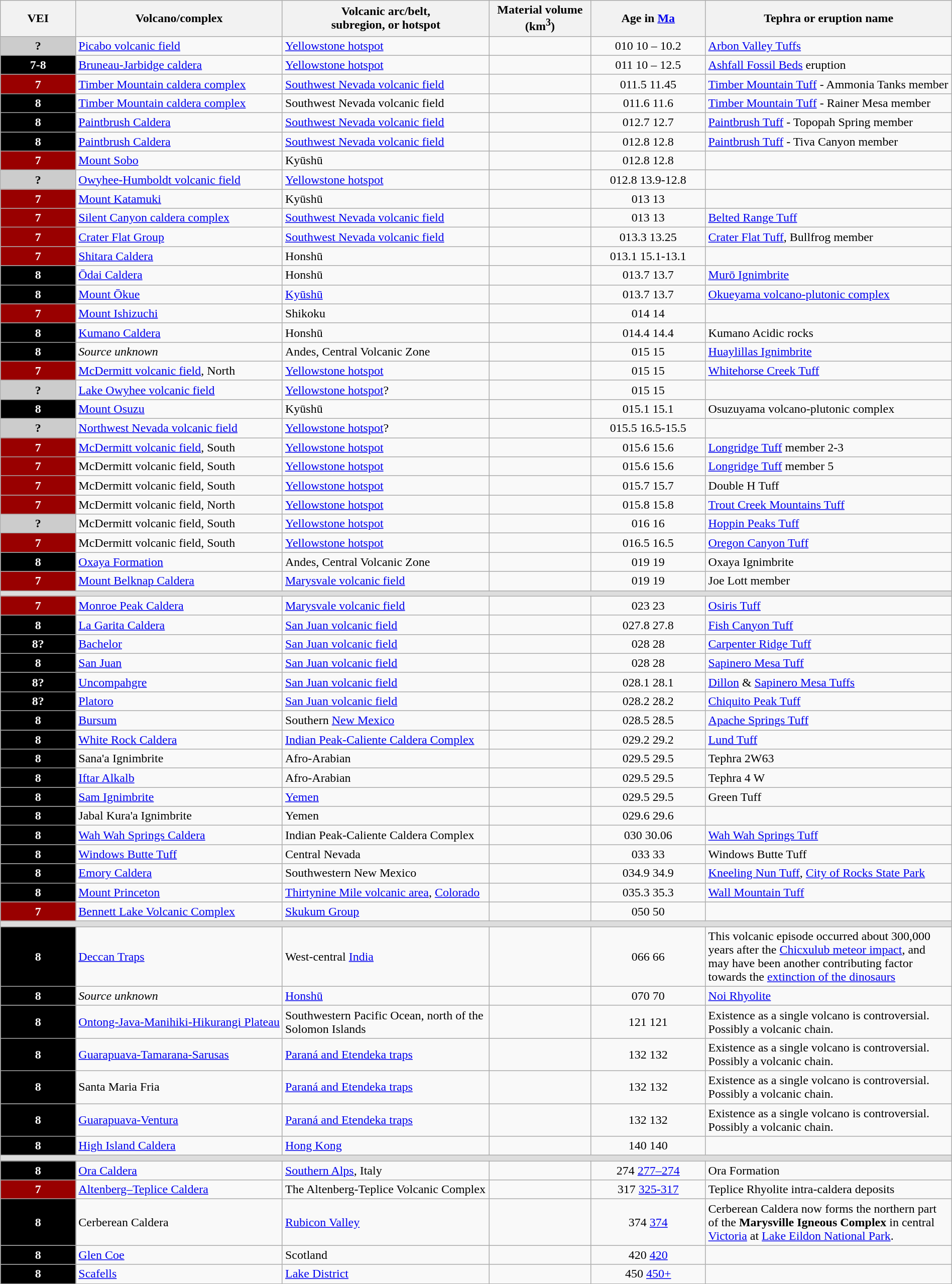<table class="wikitable sortable" width=100%>
<tr>
<th width=50px>VEI</th>
<th width=150px>Volcano/complex</th>
<th width=150px>Volcanic arc/belt,<br>subregion, or hotspot</th>
<th width=70px>Material volume (km<sup>3</sup>)</th>
<th width=80px>Age in <a href='#'>Ma</a></th>
<th width=180px>Tephra or eruption name</th>
</tr>
<tr>
<th style="background:#ccc;">?</th>
<td><a href='#'>Picabo volcanic field</a></td>
<td><a href='#'>Yellowstone hotspot</a></td>
<td></td>
<td style="text-align: center;"><span>010</span> 10 – 10.2</td>
<td><a href='#'>Arbon Valley Tuffs</a></td>
</tr>
<tr>
<th style="background:#000; color:white;">7-8</th>
<td><a href='#'>Bruneau-Jarbidge caldera</a></td>
<td><a href='#'>Yellowstone hotspot</a></td>
<td></td>
<td style="text-align: center;"><span>011</span> 10 – 12.5</td>
<td><a href='#'>Ashfall Fossil Beds</a> eruption</td>
</tr>
<tr>
<th style="background:#900; color:white;">7</th>
<td><a href='#'>Timber Mountain caldera complex</a></td>
<td><a href='#'>Southwest Nevada volcanic field</a></td>
<td></td>
<td style="text-align: center;"><span>011.5</span> 11.45</td>
<td><a href='#'>Timber Mountain Tuff</a> - Ammonia Tanks member</td>
</tr>
<tr>
<th style="background:#000; color:white;">8</th>
<td><a href='#'>Timber Mountain caldera complex</a></td>
<td>Southwest Nevada volcanic field</td>
<td></td>
<td style="text-align: center;"><span>011.6</span> 11.6</td>
<td><a href='#'>Timber Mountain Tuff</a> - Rainer Mesa member</td>
</tr>
<tr>
<th style="background:#000; color:white;">8</th>
<td><a href='#'>Paintbrush Caldera</a></td>
<td><a href='#'>Southwest Nevada volcanic field</a></td>
<td></td>
<td style="text-align: center;"><span>012.7</span> 12.7</td>
<td><a href='#'>Paintbrush Tuff</a> - Topopah Spring member</td>
</tr>
<tr>
<th style="background:#000; color:white;">8</th>
<td><a href='#'>Paintbrush Caldera</a></td>
<td><a href='#'>Southwest Nevada volcanic field</a></td>
<td></td>
<td style="text-align: center;"><span>012.8</span> 12.8</td>
<td><a href='#'>Paintbrush Tuff</a> - Tiva Canyon member</td>
</tr>
<tr>
<th style="background:#900; color:white;">7</th>
<td><a href='#'>Mount Sobo</a></td>
<td>Kyūshū</td>
<td></td>
<td style="text-align: center;"><span>012.8</span> 12.8</td>
<td></td>
</tr>
<tr>
<th style="background:#ccc;">?</th>
<td><a href='#'>Owyhee-Humboldt volcanic field</a></td>
<td><a href='#'>Yellowstone hotspot</a></td>
<td></td>
<td style="text-align: center;"><span>012.8</span> 13.9-12.8</td>
<td></td>
</tr>
<tr>
<th style="background:#900; color:white;">7</th>
<td><a href='#'>Mount Katamuki</a></td>
<td>Kyūshū</td>
<td></td>
<td style="text-align: center;"><span>013</span> 13</td>
<td></td>
</tr>
<tr>
<th style="background:#900; color:white;">7</th>
<td><a href='#'>Silent Canyon caldera complex</a></td>
<td><a href='#'>Southwest Nevada volcanic field</a></td>
<td></td>
<td style="text-align: center;"><span>013</span> 13</td>
<td><a href='#'>Belted Range Tuff</a></td>
</tr>
<tr>
<th style="background:#900; color:white;">7</th>
<td><a href='#'>Crater Flat Group</a></td>
<td><a href='#'>Southwest Nevada volcanic field</a></td>
<td></td>
<td style="text-align: center;"><span>013.3</span> 13.25</td>
<td><a href='#'>Crater Flat Tuff</a>, Bullfrog member</td>
</tr>
<tr>
<th style="background:#900; color:white;">7</th>
<td><a href='#'>Shitara Caldera</a></td>
<td>Honshū</td>
<td></td>
<td style="text-align: center;"><span>013.1</span> 15.1-13.1</td>
<td></td>
</tr>
<tr>
<th style="background:#000; color:white;">8</th>
<td><a href='#'>Ōdai Caldera</a></td>
<td>Honshū</td>
<td></td>
<td style="text-align: center;"><span>013.7</span> 13.7</td>
<td><a href='#'>Murō Ignimbrite</a></td>
</tr>
<tr>
<th style="background:#000; color:white;">8</th>
<td><a href='#'>Mount Ōkue</a></td>
<td><a href='#'>Kyūshū</a></td>
<td></td>
<td style="text-align: center;"><span>013.7</span> 13.7</td>
<td><a href='#'>Okueyama volcano-plutonic complex</a></td>
</tr>
<tr>
<th style="background:#900; color:white;">7</th>
<td><a href='#'>Mount Ishizuchi</a></td>
<td>Shikoku</td>
<td></td>
<td style="text-align: center;"><span>014</span> 14</td>
<td></td>
</tr>
<tr>
<th style="background:#000; color:white;">8</th>
<td><a href='#'>Kumano Caldera</a></td>
<td>Honshū</td>
<td></td>
<td style="text-align: center;"><span>014.4</span> 14.4</td>
<td>Kumano Acidic rocks</td>
</tr>
<tr>
<th style="background:#000; color:white;">8</th>
<td><em>Source unknown</em></td>
<td>Andes, Central Volcanic Zone</td>
<td></td>
<td style="text-align: center;"><span>015</span> 15</td>
<td><a href='#'>Huaylillas Ignimbrite</a></td>
</tr>
<tr>
<th style="background:#900; color:white;">7</th>
<td><a href='#'>McDermitt volcanic field</a>, North</td>
<td><a href='#'>Yellowstone hotspot</a></td>
<td></td>
<td style="text-align: center;"><span>015</span> 15</td>
<td><a href='#'>Whitehorse Creek Tuff</a></td>
</tr>
<tr>
<th style="background:#ccc;">?</th>
<td><a href='#'>Lake Owyhee volcanic field</a></td>
<td><a href='#'>Yellowstone hotspot</a>?</td>
<td></td>
<td style="text-align: center;"><span>015</span> 15</td>
<td></td>
</tr>
<tr>
<th style="background:#000; color:white;">8</th>
<td><a href='#'>Mount Osuzu</a></td>
<td>Kyūshū</td>
<td></td>
<td style="text-align: center;"><span>015.1</span> 15.1</td>
<td>Osuzuyama volcano-plutonic complex</td>
</tr>
<tr>
<th style="background:#ccc;">?</th>
<td><a href='#'>Northwest Nevada volcanic field</a></td>
<td><a href='#'>Yellowstone hotspot</a>?</td>
<td></td>
<td style="text-align: center;"><span>015.5</span> 16.5-15.5</td>
<td></td>
</tr>
<tr>
<th style="background:#900; color:white;">7</th>
<td><a href='#'>McDermitt volcanic field</a>, South</td>
<td><a href='#'>Yellowstone hotspot</a></td>
<td></td>
<td style="text-align: center;"><span>015.6</span> 15.6</td>
<td><a href='#'>Longridge Tuff</a> member 2-3</td>
</tr>
<tr>
<th style="background:#900; color:white;">7</th>
<td>McDermitt volcanic field, South</td>
<td><a href='#'>Yellowstone hotspot</a></td>
<td></td>
<td style="text-align: center;"><span>015.6</span> 15.6</td>
<td><a href='#'>Longridge Tuff</a> member 5</td>
</tr>
<tr>
<th style="background:#900; color:white;">7</th>
<td>McDermitt volcanic field, South</td>
<td><a href='#'>Yellowstone hotspot</a></td>
<td></td>
<td style="text-align: center;"><span>015.7</span> 15.7</td>
<td>Double H Tuff</td>
</tr>
<tr>
<th style="background:#900; color:white;">7</th>
<td>McDermitt volcanic field, North</td>
<td><a href='#'>Yellowstone hotspot</a></td>
<td></td>
<td style="text-align: center;"><span>015.8</span> 15.8</td>
<td><a href='#'>Trout Creek Mountains Tuff</a></td>
</tr>
<tr>
<th style="background:#ccc;">?</th>
<td>McDermitt volcanic field, South</td>
<td><a href='#'>Yellowstone hotspot</a></td>
<td></td>
<td style="text-align: center;"><span>016</span> 16</td>
<td><a href='#'>Hoppin Peaks Tuff</a></td>
</tr>
<tr>
<th style="background:#900; color:white;">7</th>
<td>McDermitt volcanic field, South</td>
<td><a href='#'>Yellowstone hotspot</a></td>
<td></td>
<td style="text-align: center;"><span>016.5</span> 16.5</td>
<td><a href='#'>Oregon Canyon Tuff</a></td>
</tr>
<tr>
<th style="background:#000; color:white;">8</th>
<td><a href='#'>Oxaya Formation</a></td>
<td>Andes, Central Volcanic Zone</td>
<td></td>
<td style="text-align: center;"><span>019</span> 19</td>
<td>Oxaya Ignimbrite</td>
</tr>
<tr>
<th style="background:#900; color:white;">7</th>
<td><a href='#'>Mount Belknap Caldera</a></td>
<td><a href='#'>Marysvale volcanic field</a></td>
<td></td>
<td style="text-align: center;"><span>019</span> 19</td>
<td>Joe Lott member</td>
</tr>
<tr>
<td colspan=7 style="background-color:#dddddd"><strong></strong></td>
</tr>
<tr>
<th style="background:#900; color:white;">7</th>
<td><a href='#'>Monroe Peak Caldera</a></td>
<td><a href='#'>Marysvale volcanic field</a></td>
<td></td>
<td style="text-align: center;"><span>023</span> 23</td>
<td><a href='#'>Osiris Tuff</a></td>
</tr>
<tr>
<th style="background:#000; color:white;">8</th>
<td><a href='#'>La Garita Caldera</a></td>
<td><a href='#'>San Juan volcanic field</a></td>
<td></td>
<td style="text-align: center;"><span>027.8</span> 27.8</td>
<td><a href='#'>Fish Canyon Tuff</a></td>
</tr>
<tr>
<th style="background:#000; color:white;">8?</th>
<td><a href='#'>Bachelor</a></td>
<td><a href='#'>San Juan volcanic field</a></td>
<td></td>
<td style="text-align: center;"><span>028</span> 28</td>
<td><a href='#'>Carpenter Ridge Tuff</a></td>
</tr>
<tr>
<th style="background:#000; color:white;">8</th>
<td><a href='#'>San Juan</a></td>
<td><a href='#'>San Juan volcanic field</a></td>
<td></td>
<td style="text-align: center;"><span>028</span> 28</td>
<td><a href='#'>Sapinero Mesa Tuff</a></td>
</tr>
<tr>
<th style="background:#000; color:white;">8?</th>
<td><a href='#'>Uncompahgre</a></td>
<td><a href='#'>San Juan volcanic field</a></td>
<td></td>
<td style="text-align: center;"><span>028.1</span> 28.1</td>
<td><a href='#'>Dillon</a> & <a href='#'>Sapinero Mesa Tuffs</a></td>
</tr>
<tr>
<th style="background:#000; color:white;">8?</th>
<td><a href='#'>Platoro</a></td>
<td><a href='#'>San Juan volcanic field</a></td>
<td></td>
<td style="text-align: center;"><span>028.2</span> 28.2</td>
<td><a href='#'>Chiquito Peak Tuff</a></td>
</tr>
<tr>
<th style="background:#000; color:white;">8</th>
<td><a href='#'>Bursum</a></td>
<td>Southern <a href='#'>New Mexico</a></td>
<td></td>
<td style="text-align: center;"><span>028.5</span> 28.5</td>
<td><a href='#'>Apache Springs Tuff</a></td>
</tr>
<tr>
<th style="background:#000; color:white;">8</th>
<td><a href='#'>White Rock Caldera</a></td>
<td><a href='#'>Indian Peak-Caliente Caldera Complex</a></td>
<td></td>
<td style="text-align: center;"><span>029.2</span> 29.2</td>
<td><a href='#'>Lund Tuff</a></td>
</tr>
<tr>
<th style="background:#000; color:white;">8</th>
<td>Sana'a Ignimbrite</td>
<td>Afro-Arabian</td>
<td></td>
<td style="text-align: center;"><span>029.5</span> 29.5</td>
<td>Tephra 2W63</td>
</tr>
<tr>
<th style="background:#000; color:white;">8</th>
<td><a href='#'>Iftar Alkalb</a></td>
<td>Afro-Arabian</td>
<td></td>
<td style="text-align: center;"><span>029.5</span> 29.5</td>
<td>Tephra 4 W</td>
</tr>
<tr>
<th style="background:#000; color:white;">8</th>
<td><a href='#'>Sam Ignimbrite</a></td>
<td><a href='#'>Yemen</a></td>
<td></td>
<td style="text-align: center;"><span>029.5</span> 29.5</td>
<td>Green Tuff</td>
</tr>
<tr>
<th style="background:#000; color:white;">8</th>
<td>Jabal Kura'a Ignimbrite</td>
<td>Yemen</td>
<td></td>
<td style="text-align: center;"><span>029.6</span> 29.6</td>
<td></td>
</tr>
<tr>
<th style="background:#000; color:white;">8</th>
<td><a href='#'>Wah Wah Springs Caldera</a></td>
<td>Indian Peak-Caliente Caldera Complex</td>
<td></td>
<td style="text-align: center;"><span>030</span> 30.06</td>
<td><a href='#'>Wah Wah Springs Tuff</a></td>
</tr>
<tr>
<th style="background:#000; color:white;">8</th>
<td><a href='#'>Windows Butte Tuff</a></td>
<td>Central Nevada</td>
<td></td>
<td style="text-align: center;"><span>033</span> 33</td>
<td>Windows Butte Tuff</td>
</tr>
<tr>
<th style="background:#000; color:white;">8</th>
<td><a href='#'>Emory Caldera</a></td>
<td>Southwestern New Mexico</td>
<td></td>
<td style="text-align: center;"><span>034.9</span> 34.9</td>
<td><a href='#'>Kneeling Nun Tuff</a>, <a href='#'>City of Rocks State Park</a></td>
</tr>
<tr>
<th style="background:#000; color:white;">8</th>
<td><a href='#'>Mount Princeton</a></td>
<td><a href='#'>Thirtynine Mile volcanic area</a>, <a href='#'>Colorado</a></td>
<td></td>
<td style="text-align: center;"><span>035.3</span> 35.3</td>
<td><a href='#'>Wall Mountain Tuff</a></td>
</tr>
<tr>
<th style="background:#900; color:white;">7</th>
<td><a href='#'>Bennett Lake Volcanic Complex</a></td>
<td><a href='#'>Skukum Group</a></td>
<td></td>
<td style="text-align: center;"><span>050</span> 50</td>
<td></td>
</tr>
<tr>
<td colspan=6 style="background-color:#dddddd"><strong></strong></td>
</tr>
<tr>
<th style="background:#000; color:white;">8</th>
<td><a href='#'>Deccan Traps</a></td>
<td>West-central <a href='#'>India</a></td>
<td></td>
<td style="text-align: center;"><span>066</span> 66</td>
<td>This volcanic episode occurred about 300,000 years after the <a href='#'>Chicxulub meteor impact</a>, and may have been another contributing factor towards the <a href='#'>extinction of the dinosaurs</a></td>
</tr>
<tr>
<th style="background:#000; color:white;">8</th>
<td><em>Source unknown</em></td>
<td><a href='#'>Honshū</a></td>
<td></td>
<td style="text-align: center;"><span>070</span> 70</td>
<td><a href='#'>Noi Rhyolite</a></td>
</tr>
<tr>
<th style="background:#000; color:white;">8</th>
<td><a href='#'>Ontong-Java-Manihiki-Hikurangi Plateau</a></td>
<td>Southwestern Pacific Ocean, north of the Solomon Islands</td>
<td></td>
<td style="text-align: center;"><span>121</span> 121</td>
<td>Existence as a single volcano is controversial. Possibly a volcanic chain.</td>
</tr>
<tr>
<th style="background:#000; color:white;">8</th>
<td><a href='#'>Guarapuava-Tamarana-Sarusas</a></td>
<td><a href='#'>Paraná and Etendeka traps</a></td>
<td></td>
<td style="text-align: center;"><span>132</span> 132</td>
<td>Existence as a single volcano is controversial. Possibly a volcanic chain.</td>
</tr>
<tr>
<th style="background:#000; color:white;">8</th>
<td>Santa Maria Fria</td>
<td><a href='#'>Paraná and Etendeka traps</a></td>
<td></td>
<td style="text-align: center;"><span>132</span> 132</td>
<td>Existence as a single volcano is controversial. Possibly a volcanic chain.</td>
</tr>
<tr>
<th style="background:#000; color:white;">8</th>
<td><a href='#'>Guarapuava-Ventura</a></td>
<td><a href='#'>Paraná and Etendeka traps</a></td>
<td></td>
<td style="text-align: center;"><span>132</span> 132</td>
<td>Existence as a single volcano is controversial. Possibly a volcanic chain.</td>
</tr>
<tr>
<th style="background:#000; color:white;">8</th>
<td><a href='#'>High Island Caldera</a></td>
<td><a href='#'>Hong Kong</a></td>
<td></td>
<td style="text-align: center;"><span>140</span> 140</td>
<td></td>
</tr>
<tr>
<td colspan=6 style="background-color:#dddddd"><strong></strong></td>
</tr>
<tr>
<th style="background:#000; color:white;">8</th>
<td><a href='#'>Ora Caldera</a></td>
<td><a href='#'>Southern Alps</a>, Italy</td>
<td></td>
<td style="text-align: center;"><span>274</span> <a href='#'>277–274</a></td>
<td>Ora Formation</td>
</tr>
<tr>
<th style="background:#900; color:white;">7</th>
<td><a href='#'>Altenberg–Teplice Caldera</a></td>
<td>The Altenberg-Teplice Volcanic Complex</td>
<td></td>
<td style="text-align: center;"><span>317</span> <a href='#'>325-317</a></td>
<td>Teplice Rhyolite intra-caldera deposits</td>
</tr>
<tr>
<th style="background:#000; color:white;">8</th>
<td>Cerberean Caldera</td>
<td><a href='#'>Rubicon Valley</a></td>
<td></td>
<td style="text-align: center;"><span>374</span> <a href='#'>374</a></td>
<td>Cerberean Caldera now forms the northern part of the <strong>Marysville Igneous Complex</strong> in central <a href='#'>Victoria</a> at <a href='#'>Lake Eildon National Park</a>.</td>
</tr>
<tr>
<th style="background:#000; color:white;">8</th>
<td><a href='#'>Glen Coe</a></td>
<td>Scotland</td>
<td></td>
<td style="text-align: center;"><span>420</span> <a href='#'>420</a></td>
<td></td>
</tr>
<tr>
<th style="background:#000; color:white;">8</th>
<td><a href='#'>Scafells</a></td>
<td><a href='#'>Lake District</a></td>
<td></td>
<td style="text-align: center;"><span>450</span> <a href='#'>450+</a></td>
<td></td>
</tr>
</table>
